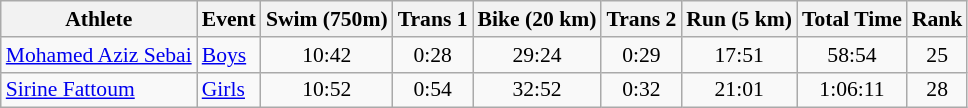<table class="wikitable" style="font-size:90%;">
<tr>
<th>Athlete</th>
<th>Event</th>
<th>Swim (750m)</th>
<th>Trans 1</th>
<th>Bike (20 km)</th>
<th>Trans 2</th>
<th>Run (5 km)</th>
<th>Total Time</th>
<th>Rank</th>
</tr>
<tr align=center>
<td align=left><a href='#'>Mohamed Aziz Sebai</a></td>
<td align=left><a href='#'>Boys</a></td>
<td>10:42</td>
<td>0:28</td>
<td>29:24</td>
<td>0:29</td>
<td>17:51</td>
<td>58:54</td>
<td>25</td>
</tr>
<tr align=center>
<td align=left><a href='#'>Sirine Fattoum</a></td>
<td align=left><a href='#'>Girls</a></td>
<td>10:52</td>
<td>0:54</td>
<td>32:52</td>
<td>0:32</td>
<td>21:01</td>
<td>1:06:11</td>
<td>28</td>
</tr>
</table>
